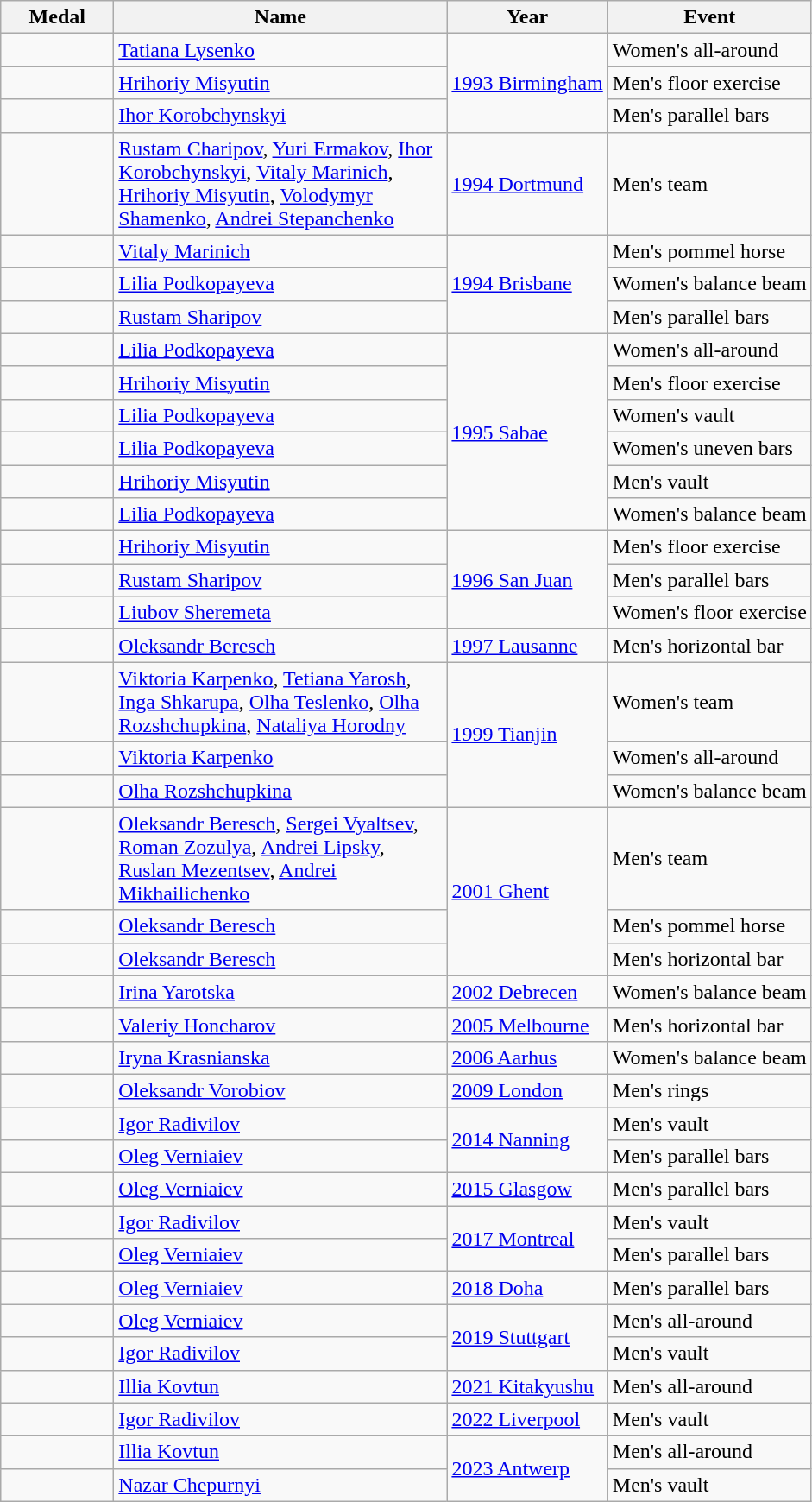<table class="wikitable sortable">
<tr>
<th style="width:5em;">Medal</th>
<th width=250>Name</th>
<th>Year</th>
<th>Event</th>
</tr>
<tr>
<td></td>
<td><a href='#'>Tatiana Lysenko</a></td>
<td rowspan="3"> <a href='#'>1993 Birmingham</a></td>
<td>Women's all-around</td>
</tr>
<tr>
<td></td>
<td><a href='#'>Hrihoriy Misyutin</a></td>
<td>Men's floor exercise</td>
</tr>
<tr>
<td></td>
<td><a href='#'>Ihor Korobchynskyi</a></td>
<td>Men's parallel bars</td>
</tr>
<tr>
<td></td>
<td><a href='#'>Rustam Charipov</a>, <a href='#'>Yuri Ermakov</a>, <a href='#'>Ihor Korobchynskyi</a>, <a href='#'>Vitaly Marinich</a>, <a href='#'>Hrihoriy Misyutin</a>, <a href='#'>Volodymyr Shamenko</a>, <a href='#'>Andrei Stepanchenko</a></td>
<td rowspan="1"> <a href='#'>1994 Dortmund</a></td>
<td>Men's team</td>
</tr>
<tr>
<td></td>
<td><a href='#'>Vitaly Marinich</a></td>
<td rowspan="3"> <a href='#'>1994 Brisbane</a></td>
<td>Men's pommel horse</td>
</tr>
<tr>
<td></td>
<td><a href='#'>Lilia Podkopayeva</a></td>
<td>Women's balance beam</td>
</tr>
<tr>
<td></td>
<td><a href='#'>Rustam Sharipov</a></td>
<td>Men's parallel bars</td>
</tr>
<tr>
<td></td>
<td><a href='#'>Lilia Podkopayeva</a></td>
<td rowspan="6"> <a href='#'>1995 Sabae</a></td>
<td>Women's all-around</td>
</tr>
<tr>
<td></td>
<td><a href='#'>Hrihoriy Misyutin</a></td>
<td>Men's floor exercise</td>
</tr>
<tr>
<td></td>
<td><a href='#'>Lilia Podkopayeva</a></td>
<td>Women's vault</td>
</tr>
<tr>
<td></td>
<td><a href='#'>Lilia Podkopayeva</a></td>
<td>Women's uneven bars</td>
</tr>
<tr>
<td></td>
<td><a href='#'>Hrihoriy Misyutin</a></td>
<td>Men's vault</td>
</tr>
<tr>
<td></td>
<td><a href='#'>Lilia Podkopayeva</a></td>
<td>Women's balance beam</td>
</tr>
<tr>
<td></td>
<td><a href='#'>Hrihoriy Misyutin</a></td>
<td rowspan="3"> <a href='#'>1996 San Juan</a></td>
<td>Men's floor exercise</td>
</tr>
<tr>
<td></td>
<td><a href='#'>Rustam Sharipov</a></td>
<td>Men's parallel bars</td>
</tr>
<tr>
<td></td>
<td><a href='#'>Liubov Sheremeta</a></td>
<td>Women's floor exercise</td>
</tr>
<tr>
<td></td>
<td><a href='#'>Oleksandr Beresch</a></td>
<td rowspan="1"> <a href='#'>1997 Lausanne</a></td>
<td>Men's horizontal bar</td>
</tr>
<tr>
<td></td>
<td><a href='#'>Viktoria Karpenko</a>, <a href='#'>Tetiana Yarosh</a>, <a href='#'>Inga Shkarupa</a>, <a href='#'>Olha Teslenko</a>, <a href='#'>Olha Rozshchupkina</a>, <a href='#'>Nataliya Horodny</a></td>
<td rowspan="3"> <a href='#'>1999 Tianjin</a></td>
<td>Women's team</td>
</tr>
<tr>
<td></td>
<td><a href='#'>Viktoria Karpenko</a></td>
<td>Women's all-around</td>
</tr>
<tr>
<td></td>
<td><a href='#'>Olha Rozshchupkina</a></td>
<td>Women's balance beam</td>
</tr>
<tr>
<td></td>
<td><a href='#'>Oleksandr Beresch</a>, <a href='#'>Sergei Vyaltsev</a>, <a href='#'>Roman Zozulya</a>, <a href='#'>Andrei Lipsky</a>, <a href='#'>Ruslan Mezentsev</a>, <a href='#'>Andrei Mikhailichenko</a></td>
<td rowspan="3"> <a href='#'>2001 Ghent</a></td>
<td>Men's team</td>
</tr>
<tr>
<td></td>
<td><a href='#'>Oleksandr Beresch</a></td>
<td>Men's pommel horse</td>
</tr>
<tr>
<td></td>
<td><a href='#'>Oleksandr Beresch</a></td>
<td>Men's horizontal bar</td>
</tr>
<tr>
<td></td>
<td><a href='#'>Irina Yarotska</a></td>
<td rowspan="1"> <a href='#'>2002 Debrecen</a></td>
<td>Women's balance beam</td>
</tr>
<tr>
<td></td>
<td><a href='#'>Valeriy Honcharov</a></td>
<td> <a href='#'>2005 Melbourne</a></td>
<td>Men's horizontal bar</td>
</tr>
<tr>
<td></td>
<td><a href='#'>Iryna Krasnianska</a></td>
<td rowspan="1"> <a href='#'>2006 Aarhus</a></td>
<td>Women's balance beam</td>
</tr>
<tr>
<td></td>
<td><a href='#'>Oleksandr Vorobiov</a></td>
<td rowspan="1"> <a href='#'>2009 London</a></td>
<td>Men's rings</td>
</tr>
<tr>
<td></td>
<td><a href='#'>Igor Radivilov</a></td>
<td rowspan="2"> <a href='#'>2014 Nanning</a></td>
<td>Men's vault</td>
</tr>
<tr>
<td></td>
<td><a href='#'>Oleg Verniaiev</a></td>
<td>Men's parallel bars</td>
</tr>
<tr>
<td></td>
<td><a href='#'>Oleg Verniaiev</a></td>
<td rowspan="1"> <a href='#'>2015 Glasgow</a></td>
<td>Men's parallel bars</td>
</tr>
<tr>
<td></td>
<td><a href='#'>Igor Radivilov</a></td>
<td rowspan="2"> <a href='#'>2017 Montreal</a></td>
<td>Men's vault</td>
</tr>
<tr>
<td></td>
<td><a href='#'>Oleg Verniaiev</a></td>
<td>Men's parallel bars</td>
</tr>
<tr>
<td></td>
<td><a href='#'>Oleg Verniaiev</a></td>
<td rowspan="1"> <a href='#'>2018 Doha</a></td>
<td>Men's parallel bars</td>
</tr>
<tr>
<td></td>
<td><a href='#'>Oleg Verniaiev</a></td>
<td rowspan="2"> <a href='#'>2019 Stuttgart</a></td>
<td>Men's all-around</td>
</tr>
<tr>
<td></td>
<td><a href='#'>Igor Radivilov</a></td>
<td>Men's vault</td>
</tr>
<tr>
<td></td>
<td><a href='#'>Illia Kovtun</a></td>
<td rowspan="1"> <a href='#'>2021 Kitakyushu</a></td>
<td>Men's all-around</td>
</tr>
<tr>
<td></td>
<td><a href='#'>Igor Radivilov</a></td>
<td rowspan="1"> <a href='#'>2022 Liverpool</a></td>
<td>Men's vault</td>
</tr>
<tr>
<td></td>
<td><a href='#'>Illia Kovtun</a></td>
<td rowspan="2"> <a href='#'>2023 Antwerp</a></td>
<td>Men's all-around</td>
</tr>
<tr>
<td></td>
<td><a href='#'>Nazar Chepurnyi</a></td>
<td>Men's vault</td>
</tr>
</table>
